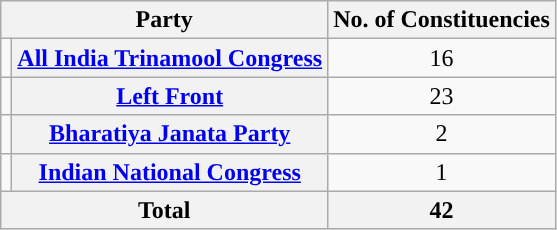<table class="wikitable" style="text-align:center">
<tr>
<th colspan=2>Party</th>
<th>No. of Constituencies</th>
</tr>
<tr>
<td></td>
<th><a href='#'>All India Trinamool Congress</a></th>
<td>16</td>
</tr>
<tr>
<td></td>
<th><a href='#'>Left Front</a></th>
<td>23</td>
</tr>
<tr>
<td></td>
<th><a href='#'>Bharatiya Janata Party</a></th>
<td>2</td>
</tr>
<tr>
<td></td>
<th><a href='#'>Indian National Congress</a></th>
<td>1</td>
</tr>
<tr>
<th colspan=2>Total</th>
<th>42</th>
</tr>
</table>
